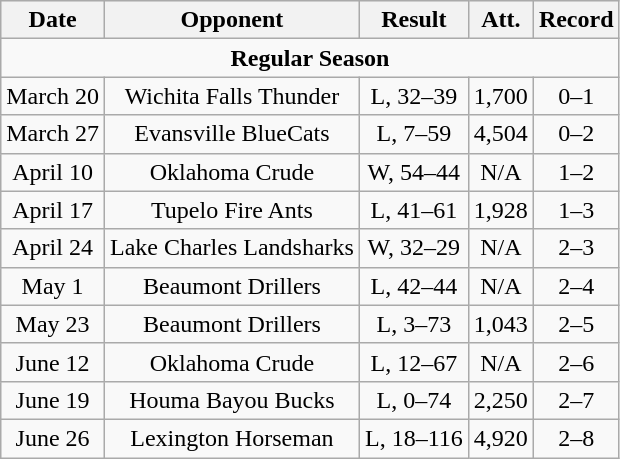<table class="wikitable" style="text-align:center">
<tr bgcolor="#efefef">
<th>Date</th>
<th>Opponent</th>
<th>Result</th>
<th>Att.</th>
<th>Record</th>
</tr>
<tr>
<td colspan="6" align="center"><strong>Regular Season</strong></td>
</tr>
<tr>
<td>March 20</td>
<td>Wichita Falls Thunder</td>
<td>L, 32–39</td>
<td>1,700</td>
<td>0–1</td>
</tr>
<tr>
<td>March 27</td>
<td>Evansville BlueCats</td>
<td>L, 7–59</td>
<td>4,504</td>
<td>0–2</td>
</tr>
<tr>
<td>April 10</td>
<td>Oklahoma Crude</td>
<td>W, 54–44</td>
<td>N/A</td>
<td>1–2</td>
</tr>
<tr>
<td>April 17</td>
<td>Tupelo Fire Ants</td>
<td>L, 41–61</td>
<td>1,928</td>
<td>1–3</td>
</tr>
<tr>
<td>April 24</td>
<td>Lake Charles Landsharks</td>
<td>W, 32–29</td>
<td>N/A</td>
<td>2–3</td>
</tr>
<tr>
<td>May 1</td>
<td>Beaumont Drillers</td>
<td>L, 42–44</td>
<td>N/A</td>
<td>2–4</td>
</tr>
<tr>
<td>May 23</td>
<td>Beaumont Drillers</td>
<td>L, 3–73</td>
<td>1,043</td>
<td>2–5</td>
</tr>
<tr>
<td>June 12</td>
<td>Oklahoma Crude</td>
<td>L, 12–67</td>
<td>N/A</td>
<td>2–6</td>
</tr>
<tr>
<td>June 19</td>
<td>Houma Bayou Bucks</td>
<td>L, 0–74</td>
<td>2,250</td>
<td>2–7</td>
</tr>
<tr>
<td>June 26</td>
<td>Lexington Horseman</td>
<td>L, 18–116</td>
<td>4,920</td>
<td>2–8</td>
</tr>
</table>
